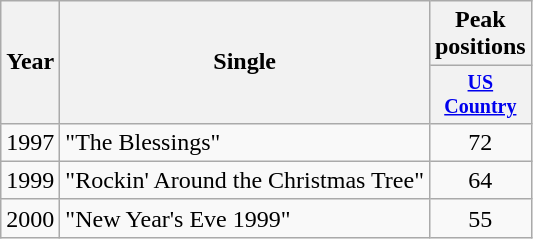<table class="wikitable" style="text-align:center;">
<tr>
<th rowspan="2">Year</th>
<th rowspan="2">Single</th>
<th colspan="1">Peak positions</th>
</tr>
<tr style="font-size:smaller;">
<th width="60"><a href='#'>US Country</a></th>
</tr>
<tr>
<td>1997</td>
<td align="left">"The Blessings"</td>
<td>72</td>
</tr>
<tr>
<td>1999</td>
<td align="left">"Rockin' Around the Christmas Tree"</td>
<td>64</td>
</tr>
<tr>
<td>2000</td>
<td align="left">"New Year's Eve 1999"</td>
<td>55</td>
</tr>
</table>
